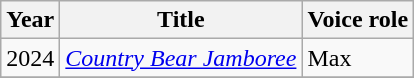<table class="wikitable">
<tr>
<th>Year</th>
<th>Title</th>
<th>Voice role</th>
</tr>
<tr>
<td>2024</td>
<td><em><a href='#'>Country Bear Jamboree</a></em></td>
<td>Max</td>
</tr>
<tr>
</tr>
</table>
